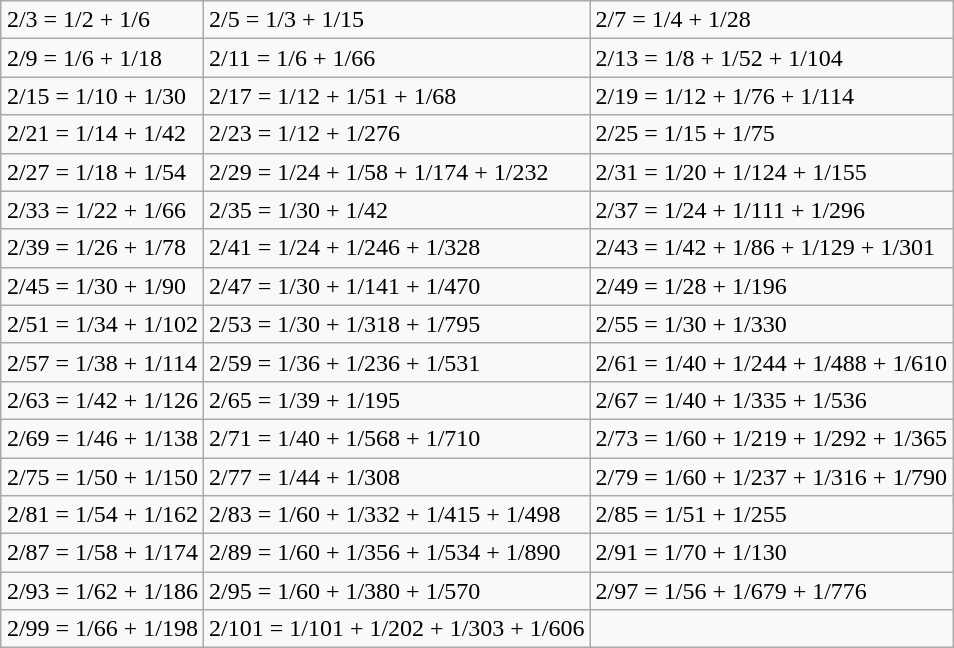<table class="wikitable" style="margin:0 auto;">
<tr>
<td>2/3 = 1/2 + 1/6</td>
<td>2/5 = 1/3 + 1/15</td>
<td>2/7 = 1/4 + 1/28</td>
</tr>
<tr>
<td>2/9 = 1/6 + 1/18</td>
<td>2/11 = 1/6 + 1/66</td>
<td>2/13 = 1/8 + 1/52 + 1/104</td>
</tr>
<tr>
<td>2/15 = 1/10 + 1/30</td>
<td>2/17 = 1/12 + 1/51 + 1/68</td>
<td>2/19 = 1/12 + 1/76 + 1/114</td>
</tr>
<tr>
<td>2/21 = 1/14 + 1/42</td>
<td>2/23 = 1/12 + 1/276</td>
<td>2/25 = 1/15 + 1/75</td>
</tr>
<tr>
<td>2/27 = 1/18 + 1/54</td>
<td>2/29 = 1/24 + 1/58 + 1/174 + 1/232</td>
<td>2/31 = 1/20 + 1/124 + 1/155</td>
</tr>
<tr>
<td>2/33 = 1/22 + 1/66</td>
<td>2/35 = 1/30 + 1/42</td>
<td>2/37 = 1/24 + 1/111 + 1/296</td>
</tr>
<tr>
<td>2/39 = 1/26 + 1/78</td>
<td>2/41 = 1/24 + 1/246 + 1/328</td>
<td>2/43 = 1/42 + 1/86 + 1/129 + 1/301</td>
</tr>
<tr>
<td>2/45 = 1/30 + 1/90</td>
<td>2/47 = 1/30 + 1/141 + 1/470</td>
<td>2/49 = 1/28 + 1/196</td>
</tr>
<tr>
<td>2/51 = 1/34 + 1/102</td>
<td>2/53 = 1/30 + 1/318 + 1/795</td>
<td>2/55 = 1/30 + 1/330</td>
</tr>
<tr>
<td>2/57 = 1/38 + 1/114</td>
<td>2/59 = 1/36 + 1/236 + 1/531</td>
<td>2/61 = 1/40 + 1/244 + 1/488 + 1/610</td>
</tr>
<tr>
<td>2/63 = 1/42 + 1/126</td>
<td>2/65 = 1/39 + 1/195</td>
<td>2/67 = 1/40 + 1/335 + 1/536</td>
</tr>
<tr>
<td>2/69 = 1/46 + 1/138</td>
<td>2/71 = 1/40 + 1/568 + 1/710</td>
<td>2/73 = 1/60 + 1/219 + 1/292 + 1/365</td>
</tr>
<tr>
<td>2/75 = 1/50 + 1/150</td>
<td>2/77 = 1/44 + 1/308</td>
<td>2/79 = 1/60 + 1/237 + 1/316 + 1/790</td>
</tr>
<tr>
<td>2/81 = 1/54 + 1/162</td>
<td>2/83 = 1/60 + 1/332 + 1/415 + 1/498</td>
<td>2/85 = 1/51 + 1/255</td>
</tr>
<tr>
<td>2/87 = 1/58 + 1/174</td>
<td>2/89 = 1/60 + 1/356 + 1/534 + 1/890</td>
<td>2/91 = 1/70 + 1/130</td>
</tr>
<tr>
<td>2/93 = 1/62 + 1/186</td>
<td>2/95 = 1/60 + 1/380 + 1/570</td>
<td>2/97 = 1/56 + 1/679 + 1/776</td>
</tr>
<tr>
<td>2/99 = 1/66 + 1/198</td>
<td>2/101 = 1/101 + 1/202 + 1/303 + 1/606</td>
<td></td>
</tr>
</table>
